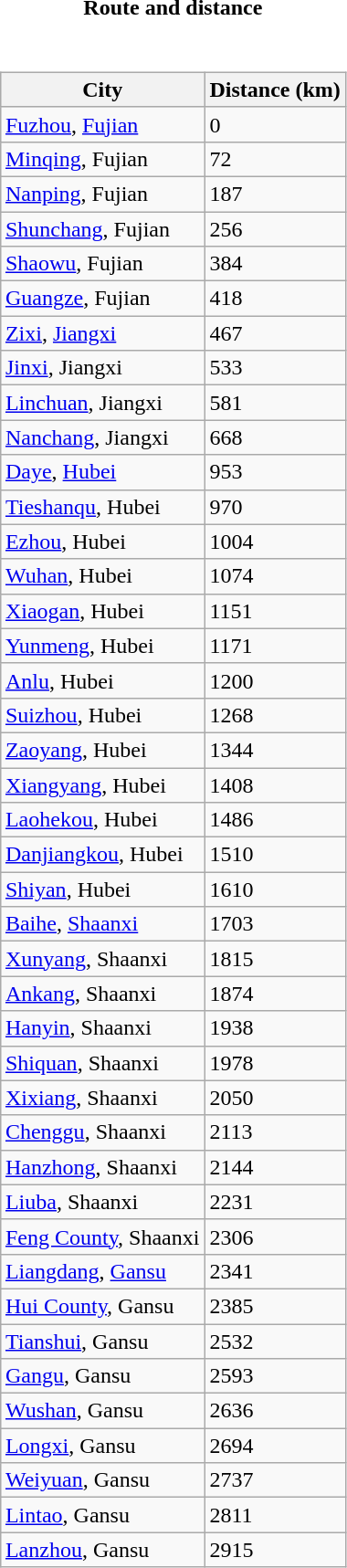<table style="font-size:100%;">
<tr>
<td style="width:33%; text-align:center;"><strong>Route and distance</strong></td>
</tr>
<tr valign="top">
<td><br><table class="wikitable sortable" style="margin-left:auto;margin-right:auto">
<tr style="background:#ececec;">
<th>City</th>
<th>Distance (km)</th>
</tr>
<tr>
<td><a href='#'>Fuzhou</a>, <a href='#'>Fujian</a></td>
<td>0</td>
</tr>
<tr>
<td><a href='#'>Minqing</a>, Fujian</td>
<td>72</td>
</tr>
<tr>
<td><a href='#'>Nanping</a>, Fujian</td>
<td>187</td>
</tr>
<tr>
<td><a href='#'>Shunchang</a>, Fujian</td>
<td>256</td>
</tr>
<tr>
<td><a href='#'>Shaowu</a>, Fujian</td>
<td>384</td>
</tr>
<tr>
<td><a href='#'>Guangze</a>, Fujian</td>
<td>418</td>
</tr>
<tr>
<td><a href='#'>Zixi</a>, <a href='#'>Jiangxi</a></td>
<td>467</td>
</tr>
<tr>
<td><a href='#'>Jinxi</a>, Jiangxi</td>
<td>533</td>
</tr>
<tr>
<td><a href='#'>Linchuan</a>, Jiangxi</td>
<td>581</td>
</tr>
<tr>
<td><a href='#'>Nanchang</a>, Jiangxi</td>
<td>668</td>
</tr>
<tr>
<td><a href='#'>Daye</a>, <a href='#'>Hubei</a></td>
<td>953</td>
</tr>
<tr>
<td><a href='#'>Tieshanqu</a>, Hubei</td>
<td>970</td>
</tr>
<tr>
<td><a href='#'>Ezhou</a>, Hubei</td>
<td>1004</td>
</tr>
<tr>
<td><a href='#'>Wuhan</a>, Hubei</td>
<td>1074</td>
</tr>
<tr>
<td><a href='#'>Xiaogan</a>, Hubei</td>
<td>1151</td>
</tr>
<tr>
<td><a href='#'>Yunmeng</a>, Hubei</td>
<td>1171</td>
</tr>
<tr>
<td><a href='#'>Anlu</a>, Hubei</td>
<td>1200</td>
</tr>
<tr>
<td><a href='#'>Suizhou</a>, Hubei</td>
<td>1268</td>
</tr>
<tr>
<td><a href='#'>Zaoyang</a>, Hubei</td>
<td>1344</td>
</tr>
<tr>
<td><a href='#'>Xiangyang</a>, Hubei</td>
<td>1408</td>
</tr>
<tr>
<td><a href='#'>Laohekou</a>, Hubei</td>
<td>1486</td>
</tr>
<tr>
<td><a href='#'>Danjiangkou</a>, Hubei</td>
<td>1510</td>
</tr>
<tr>
<td><a href='#'>Shiyan</a>, Hubei</td>
<td>1610</td>
</tr>
<tr>
<td><a href='#'>Baihe</a>, <a href='#'>Shaanxi</a></td>
<td>1703</td>
</tr>
<tr>
<td><a href='#'>Xunyang</a>, Shaanxi</td>
<td>1815</td>
</tr>
<tr>
<td><a href='#'>Ankang</a>, Shaanxi</td>
<td>1874</td>
</tr>
<tr>
<td><a href='#'>Hanyin</a>, Shaanxi</td>
<td>1938</td>
</tr>
<tr>
<td><a href='#'>Shiquan</a>, Shaanxi</td>
<td>1978</td>
</tr>
<tr>
<td><a href='#'>Xixiang</a>, Shaanxi</td>
<td>2050</td>
</tr>
<tr>
<td><a href='#'>Chenggu</a>, Shaanxi</td>
<td>2113</td>
</tr>
<tr>
<td><a href='#'>Hanzhong</a>, Shaanxi</td>
<td>2144</td>
</tr>
<tr>
<td><a href='#'>Liuba</a>, Shaanxi</td>
<td>2231</td>
</tr>
<tr>
<td><a href='#'>Feng County</a>, Shaanxi</td>
<td>2306</td>
</tr>
<tr>
<td><a href='#'>Liangdang</a>, <a href='#'>Gansu</a></td>
<td>2341</td>
</tr>
<tr>
<td><a href='#'>Hui County</a>, Gansu</td>
<td>2385</td>
</tr>
<tr>
<td><a href='#'>Tianshui</a>, Gansu</td>
<td>2532</td>
</tr>
<tr>
<td><a href='#'>Gangu</a>, Gansu</td>
<td>2593</td>
</tr>
<tr>
<td><a href='#'>Wushan</a>, Gansu</td>
<td>2636</td>
</tr>
<tr>
<td><a href='#'>Longxi</a>, Gansu</td>
<td>2694</td>
</tr>
<tr>
<td><a href='#'>Weiyuan</a>, Gansu</td>
<td>2737</td>
</tr>
<tr>
<td><a href='#'>Lintao</a>, Gansu</td>
<td>2811</td>
</tr>
<tr>
<td><a href='#'>Lanzhou</a>, Gansu</td>
<td>2915</td>
</tr>
</table>
</td>
</tr>
</table>
